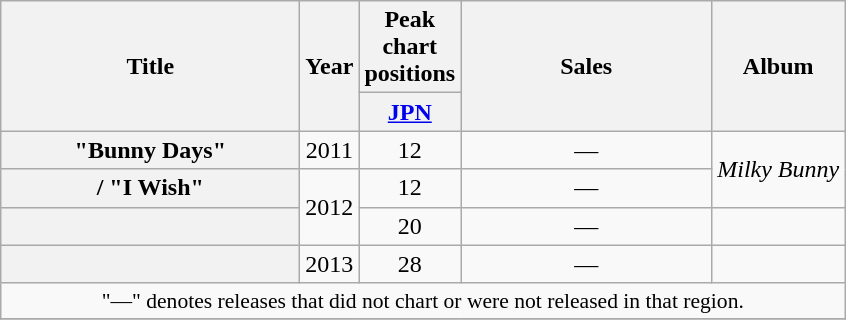<table class="wikitable plainrowheaders" style="text-align:center;">
<tr>
<th rowspan="2" style="width:12em;">Title</th>
<th rowspan="2">Year</th>
<th colspan="1">Peak chart positions</th>
<th rowspan="2" style="width:10em;">Sales</th>
<th rowspan="2">Album</th>
</tr>
<tr>
<th width="30"><a href='#'>JPN</a><br></th>
</tr>
<tr>
<th scope="row">"Bunny Days"</th>
<td>2011</td>
<td>12</td>
<td>—</td>
<td rowspan="2"><em>Milky Bunny</em></td>
</tr>
<tr>
<th scope="row"> / "I Wish"</th>
<td rowspan="2">2012</td>
<td>12</td>
<td>—</td>
</tr>
<tr>
<th scope="row"></th>
<td>20</td>
<td>—</td>
<td></td>
</tr>
<tr>
<th scope="row"></th>
<td>2013</td>
<td>28</td>
<td>—</td>
<td></td>
</tr>
<tr>
<td colspan="5" style="font-size:90%;">"—" denotes releases that did not chart or were not released in that region.</td>
</tr>
<tr>
</tr>
</table>
